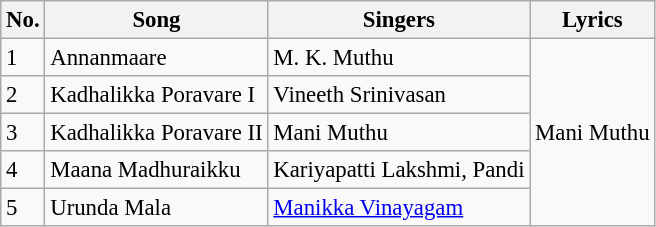<table class="wikitable" style="font-size: 95%;">
<tr>
<th>No.</th>
<th>Song</th>
<th>Singers</th>
<th>Lyrics</th>
</tr>
<tr>
<td>1</td>
<td>Annanmaare</td>
<td>M. K. Muthu</td>
<td rowspan=5>Mani Muthu</td>
</tr>
<tr>
<td>2</td>
<td>Kadhalikka Poravare I</td>
<td>Vineeth Srinivasan</td>
</tr>
<tr>
<td>3</td>
<td>Kadhalikka Poravare II</td>
<td>Mani Muthu</td>
</tr>
<tr>
<td>4</td>
<td>Maana Madhuraikku</td>
<td>Kariyapatti Lakshmi, Pandi</td>
</tr>
<tr>
<td>5</td>
<td>Urunda Mala</td>
<td><a href='#'>Manikka Vinayagam</a></td>
</tr>
</table>
